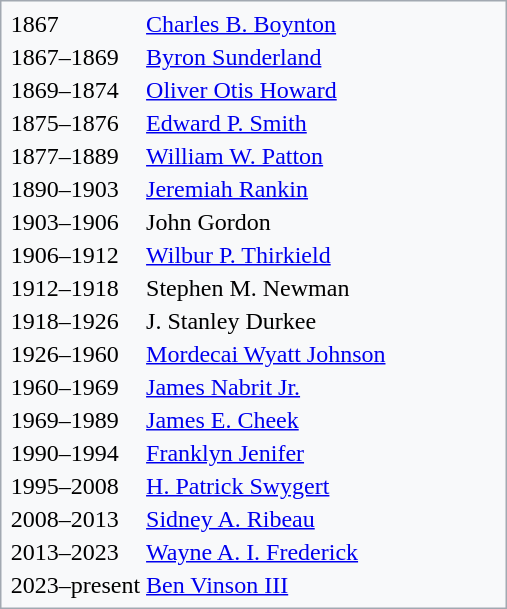<table class="floatright" style="background-color: #f8f9fa; color:black; padding:0.2em; border:1px solid #a2a9b1;">
<tr>
<td>1867</td>
<td style="width:175pt;"><a href='#'>Charles B. Boynton</a></td>
</tr>
<tr>
<td>1867–1869</td>
<td style="width:175pt;"><a href='#'>Byron Sunderland</a></td>
</tr>
<tr>
<td>1869–1874</td>
<td style="width:175pt;"><a href='#'>Oliver Otis Howard</a></td>
</tr>
<tr>
<td>1875–1876</td>
<td style="width:175pt;"><a href='#'>Edward P. Smith</a></td>
</tr>
<tr>
<td>1877–1889</td>
<td style="width:175pt;"><a href='#'>William W. Patton</a></td>
</tr>
<tr>
<td>1890–1903</td>
<td style="width:175pt;"><a href='#'>Jeremiah Rankin</a></td>
</tr>
<tr>
<td>1903–1906</td>
<td style="width:175pt;">John Gordon</td>
</tr>
<tr>
<td>1906–1912</td>
<td style="width:175pt;"><a href='#'>Wilbur P. Thirkield</a></td>
</tr>
<tr>
<td>1912–1918</td>
<td style="width:175pt;">Stephen M. Newman</td>
</tr>
<tr>
<td>1918–1926</td>
<td style="width:175pt;">J. Stanley Durkee</td>
</tr>
<tr>
<td>1926–1960</td>
<td style="width:175pt;"><a href='#'>Mordecai Wyatt Johnson</a></td>
</tr>
<tr>
<td>1960–1969</td>
<td style="width:175pt;"><a href='#'>James Nabrit Jr.</a></td>
</tr>
<tr>
<td>1969–1989</td>
<td style="width:175pt;"><a href='#'>James E. Cheek</a></td>
</tr>
<tr>
<td>1990–1994</td>
<td style="width:175pt;"><a href='#'>Franklyn Jenifer</a></td>
</tr>
<tr>
<td>1995–2008</td>
<td style="width:175pt;"><a href='#'>H. Patrick Swygert</a></td>
</tr>
<tr>
<td>2008–2013</td>
<td style="width:175pt;"><a href='#'>Sidney A. Ribeau</a></td>
</tr>
<tr>
<td>2013–2023</td>
<td style="width:175pt;"><a href='#'>Wayne A. I. Frederick</a></td>
</tr>
<tr>
<td>2023–present</td>
<td style="width:175pt;"><a href='#'>Ben Vinson III</a></td>
</tr>
</table>
